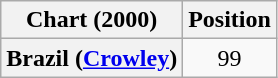<table class="wikitable sortable plainrowheaders" style="text-align:center">
<tr>
<th>Chart (2000)</th>
<th>Position</th>
</tr>
<tr>
<th scope="row">Brazil (<a href='#'>Crowley</a>)</th>
<td>99</td>
</tr>
</table>
